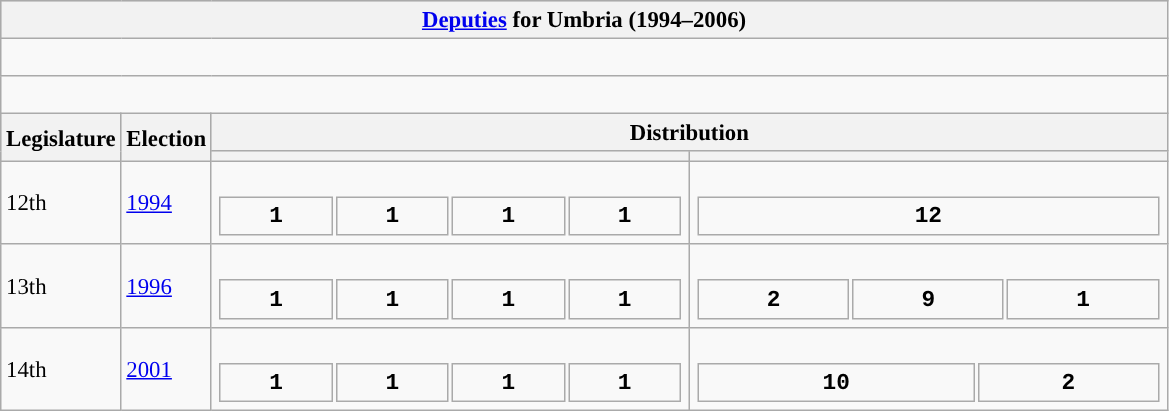<table class="wikitable" style="font-size:95%;">
<tr bgcolor="#CCCCCC">
<th colspan="4"><a href='#'>Deputies</a> for Umbria (1994–2006)</th>
</tr>
<tr>
<td colspan="4"><br>








</td>
</tr>
<tr>
<td colspan="4"><br>




</td>
</tr>
<tr bgcolor="#CCCCCC">
<th rowspan=2>Legislature</th>
<th rowspan=2>Election</th>
<th colspan=2>Distribution</th>
</tr>
<tr>
<th></th>
<th></th>
</tr>
<tr>
<td>12th</td>
<td><a href='#'>1994</a></td>
<td><br><table style="width:20.5em; font-size:100%; text-align:center; font-family:Courier New;">
<tr style="font-weight:bold">
<td style="background:">1</td>
<td style="background:">1</td>
<td style="background:">1</td>
<td style="background:">1</td>
</tr>
</table>
</td>
<td><br><table style="width:20.5em; font-size:100%; text-align:center; font-family:Courier New;">
<tr style="font-weight:bold">
<td style="background:">12</td>
</tr>
</table>
</td>
</tr>
<tr>
<td>13th</td>
<td><a href='#'>1996</a></td>
<td><br><table style="width:20.5em; font-size:100%; text-align:center; font-family:Courier New;">
<tr style="font-weight:bold">
<td style="background:">1</td>
<td style="background:">1</td>
<td style="background:">1</td>
<td style="background:">1</td>
</tr>
</table>
</td>
<td><br><table style="width:20.5em; font-size:100%; text-align:center; font-family:Courier New;">
<tr style="font-weight:bold">
<td style="background:">2</td>
<td style="background:">9</td>
<td style="background:">1</td>
</tr>
</table>
</td>
</tr>
<tr>
<td>14th</td>
<td><a href='#'>2001</a></td>
<td><br><table style="width:20.5em; font-size:100%; text-align:center; font-family:Courier New;">
<tr style="font-weight:bold">
<td style="background:">1</td>
<td style="background:">1</td>
<td style="background:">1</td>
<td style="background:">1</td>
</tr>
</table>
</td>
<td><br><table style="width:20.5em; font-size:100%; text-align:center; font-family:Courier New;">
<tr style="font-weight:bold">
<td style="background:">10</td>
<td style="background:">2</td>
</tr>
</table>
</td>
</tr>
</table>
